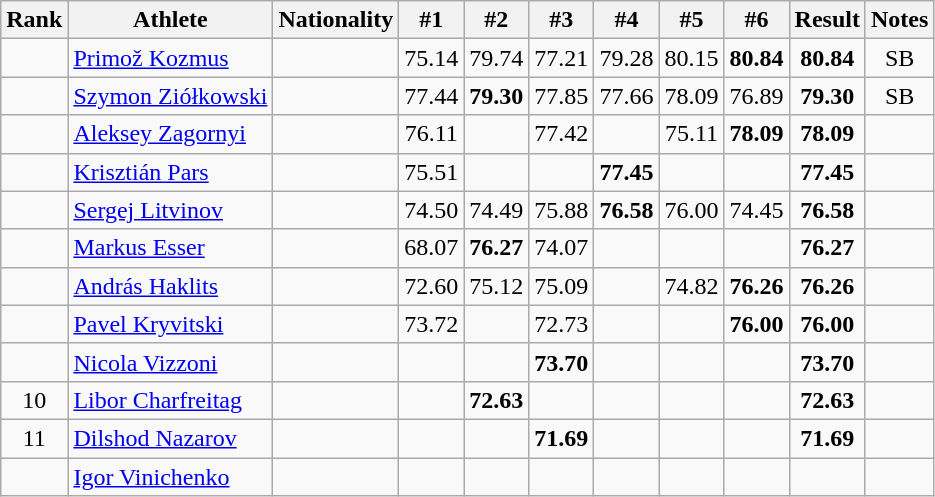<table class="wikitable sortable" style="text-align:center">
<tr>
<th>Rank</th>
<th>Athlete</th>
<th>Nationality</th>
<th>#1</th>
<th>#2</th>
<th>#3</th>
<th>#4</th>
<th>#5</th>
<th>#6</th>
<th>Result</th>
<th>Notes</th>
</tr>
<tr>
<td></td>
<td align=left><a href='#'>Primož Kozmus</a></td>
<td align=left></td>
<td>75.14</td>
<td>79.74</td>
<td>77.21</td>
<td>79.28</td>
<td>80.15</td>
<td><strong>80.84</strong></td>
<td><strong>80.84</strong></td>
<td>SB</td>
</tr>
<tr>
<td></td>
<td align=left><a href='#'>Szymon Ziółkowski</a></td>
<td align=left></td>
<td>77.44</td>
<td><strong>79.30</strong></td>
<td>77.85</td>
<td>77.66</td>
<td>78.09</td>
<td>76.89</td>
<td><strong>79.30</strong></td>
<td>SB</td>
</tr>
<tr>
<td></td>
<td align=left><a href='#'>Aleksey Zagornyi</a></td>
<td align=left></td>
<td>76.11</td>
<td></td>
<td>77.42</td>
<td></td>
<td>75.11</td>
<td><strong>78.09</strong></td>
<td><strong>78.09</strong></td>
<td></td>
</tr>
<tr>
<td></td>
<td align=left><a href='#'>Krisztián Pars</a></td>
<td align=left></td>
<td>75.51</td>
<td></td>
<td></td>
<td><strong>77.45</strong></td>
<td></td>
<td></td>
<td><strong>77.45</strong></td>
<td></td>
</tr>
<tr>
<td></td>
<td align=left><a href='#'>Sergej Litvinov</a></td>
<td align=left></td>
<td>74.50</td>
<td>74.49</td>
<td>75.88</td>
<td><strong>76.58</strong></td>
<td>76.00</td>
<td>74.45</td>
<td><strong>76.58</strong></td>
<td></td>
</tr>
<tr>
<td></td>
<td align=left><a href='#'>Markus Esser</a></td>
<td align=left></td>
<td>68.07</td>
<td><strong>76.27</strong></td>
<td>74.07</td>
<td></td>
<td></td>
<td></td>
<td><strong>76.27</strong></td>
<td></td>
</tr>
<tr>
<td></td>
<td align=left><a href='#'>András Haklits</a></td>
<td align=left></td>
<td>72.60</td>
<td>75.12</td>
<td>75.09</td>
<td></td>
<td>74.82</td>
<td><strong>76.26</strong></td>
<td><strong>76.26</strong></td>
<td></td>
</tr>
<tr>
<td></td>
<td align=left><a href='#'>Pavel Kryvitski</a></td>
<td align=left></td>
<td>73.72</td>
<td></td>
<td>72.73</td>
<td></td>
<td></td>
<td><strong>76.00</strong></td>
<td><strong>76.00</strong></td>
<td></td>
</tr>
<tr>
<td></td>
<td align=left><a href='#'>Nicola Vizzoni</a></td>
<td align=left></td>
<td></td>
<td></td>
<td><strong>73.70</strong></td>
<td></td>
<td></td>
<td></td>
<td><strong>73.70</strong></td>
<td></td>
</tr>
<tr>
<td>10</td>
<td align=left><a href='#'>Libor Charfreitag</a></td>
<td align=left></td>
<td></td>
<td><strong>72.63</strong></td>
<td></td>
<td></td>
<td></td>
<td></td>
<td><strong>72.63</strong></td>
<td></td>
</tr>
<tr>
<td>11</td>
<td align=left><a href='#'>Dilshod Nazarov</a></td>
<td align=left></td>
<td></td>
<td></td>
<td><strong>71.69</strong></td>
<td></td>
<td></td>
<td></td>
<td><strong>71.69</strong></td>
<td></td>
</tr>
<tr>
<td></td>
<td align=left><a href='#'>Igor Vinichenko</a></td>
<td align=left></td>
<td></td>
<td></td>
<td></td>
<td></td>
<td></td>
<td></td>
<td><strong></strong></td>
<td></td>
</tr>
</table>
